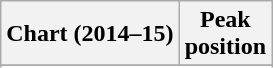<table class="wikitable sortable plainrowheaders">
<tr>
<th>Chart (2014–15)</th>
<th>Peak<br>position</th>
</tr>
<tr>
</tr>
<tr>
</tr>
<tr>
</tr>
<tr>
</tr>
<tr>
</tr>
<tr>
</tr>
<tr>
</tr>
<tr>
</tr>
<tr>
</tr>
<tr>
</tr>
<tr>
</tr>
</table>
